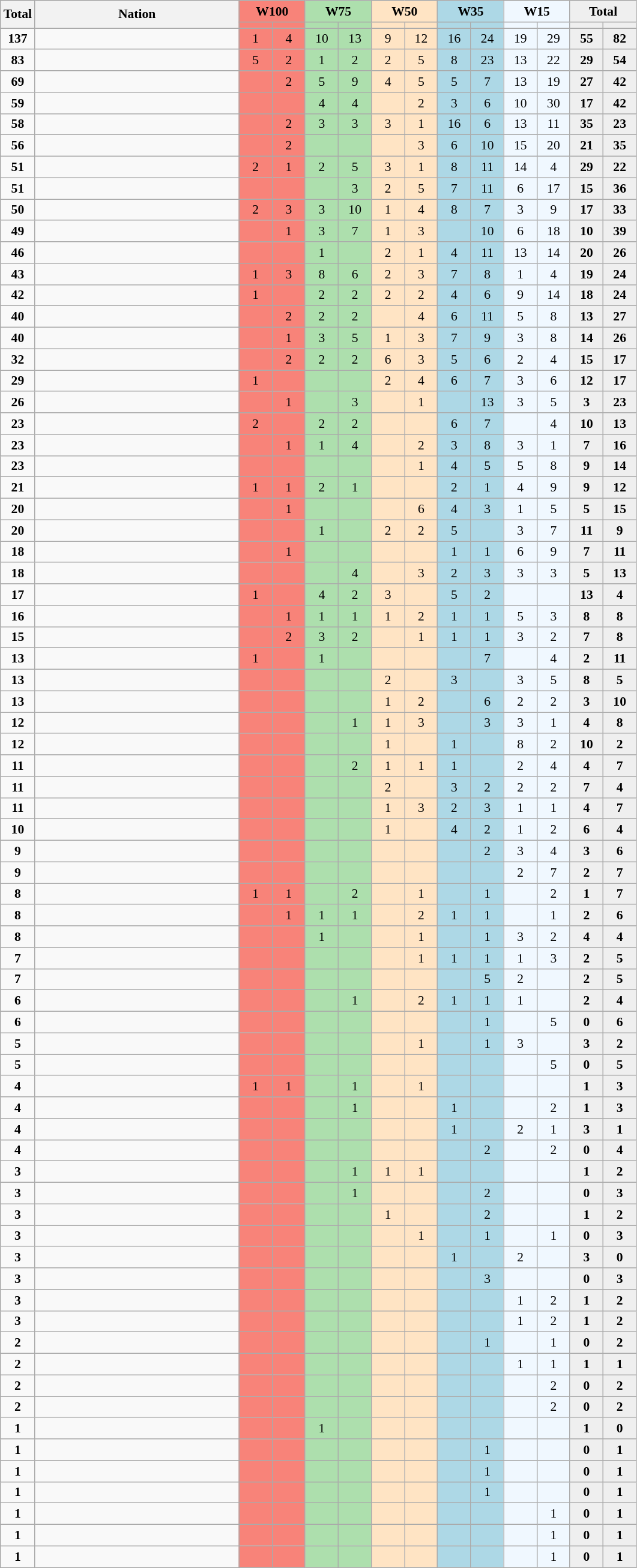<table class="sortable wikitable" style=font-size:90%>
<tr>
<th style="width:30px;" rowspan="2">Total</th>
<th style="width:220px;" rowspan="2">Nation</th>
<th style="background-color:#f88379;" colspan="2">W100</th>
<th style="background-color:#addfad;" colspan="2">W75</th>
<th style="background-color:#ffe4c4;" colspan="2">W50</th>
<th style="background-color:lightblue;" colspan="2">W35</th>
<th style="background-color:#f0f8ff;" colspan="2">W15</th>
<th style="background-color:#efefef;" colspan="2">Total</th>
</tr>
<tr>
<th style="width:30px; background-color:#f88379;"></th>
<th style="width:30px; background-color:#f88379;"></th>
<th style="width:30px; background-color:#addfad;"></th>
<th style="width:30px; background-color:#addfad;"></th>
<th style="width:30px; background-color:#ffe4c4;"></th>
<th style="width:30px; background-color:#ffe4c4;"></th>
<th style="width:30px; background-color:lightblue;"></th>
<th style="width:30px; background-color:lightblue;"></th>
<th style="width:30px; background-color:#f0f8ff;"></th>
<th style="width:30px; background-color:#f0f8ff;"></th>
<th style="width:30px; background-color:#efefef;"></th>
<th style="width:30px; background-color:#efefef;"></th>
</tr>
<tr align=center>
<td rowspan="1"><strong>137</strong></td>
<td align=left></td>
<td bgcolor=#f88379>1</td>
<td bgcolor=#f88379>4</td>
<td bgcolor=#addfad>10</td>
<td bgcolor=#addfad>13</td>
<td bgcolor=#ffe4c4>9</td>
<td bgcolor=#ffe4c4>12</td>
<td bgcolor=lightblue>16</td>
<td bgcolor=lightblue>24</td>
<td bgcolor=#f0f8ff>19</td>
<td bgcolor=#f0f8ff>29</td>
<td bgcolor=#efefef><strong>55</strong></td>
<td bgcolor=#efefef><strong>82</strong></td>
</tr>
<tr align=center>
<td rowspan="1"><strong>83</strong></td>
<td align=left></td>
<td bgcolor=#f88379>5</td>
<td bgcolor=#f88379>2</td>
<td bgcolor=#addfad>1</td>
<td bgcolor=#addfad>2</td>
<td bgcolor=#ffe4c4>2</td>
<td bgcolor=#ffe4c4>5</td>
<td bgcolor=lightblue>8</td>
<td bgcolor=lightblue>23</td>
<td bgcolor=#f0f8ff>13</td>
<td bgcolor=#f0f8ff>22</td>
<td bgcolor=#efefef><strong>29</strong></td>
<td bgcolor=#efefef><strong>54</strong></td>
</tr>
<tr align=center>
<td rowspan="1"><strong>69</strong></td>
<td align=left></td>
<td bgcolor=#f88379></td>
<td bgcolor=#f88379>2</td>
<td bgcolor=#addfad>5</td>
<td bgcolor=#addfad>9</td>
<td bgcolor=#ffe4c4>4</td>
<td bgcolor=#ffe4c4>5</td>
<td bgcolor=lightblue>5</td>
<td bgcolor=lightblue>7</td>
<td bgcolor=#f0f8ff>13</td>
<td bgcolor=#f0f8ff>19</td>
<td bgcolor=#efefef><strong>27</strong></td>
<td bgcolor=#efefef><strong>42</strong></td>
</tr>
<tr align=center>
<td rowspan="1"><strong>59</strong></td>
<td align=left></td>
<td bgcolor=#f88379></td>
<td bgcolor=#f88379></td>
<td bgcolor=#addfad>4</td>
<td bgcolor=#addfad>4</td>
<td bgcolor=#ffe4c4></td>
<td bgcolor=#ffe4c4>2</td>
<td bgcolor=lightblue>3</td>
<td bgcolor=lightblue>6</td>
<td bgcolor=#f0f8ff>10</td>
<td bgcolor=#f0f8ff>30</td>
<td bgcolor=#efefef><strong>17</strong></td>
<td bgcolor=#efefef><strong>42</strong></td>
</tr>
<tr align=center>
<td rowspan="1"><strong>58</strong></td>
<td align=left></td>
<td bgcolor=#f88379></td>
<td bgcolor=#f88379>2</td>
<td bgcolor=#addfad>3</td>
<td bgcolor=#addfad>3</td>
<td bgcolor=#ffe4c4>3</td>
<td bgcolor=#ffe4c4>1</td>
<td bgcolor=lightblue>16</td>
<td bgcolor=lightblue>6</td>
<td bgcolor=#f0f8ff>13</td>
<td bgcolor=#f0f8ff>11</td>
<td bgcolor=#efefef><strong>35</strong></td>
<td bgcolor=#efefef><strong>23</strong></td>
</tr>
<tr align=center>
<td rowspan="1"><strong>56</strong></td>
<td align=left></td>
<td bgcolor=#f88379></td>
<td bgcolor=#f88379>2</td>
<td bgcolor=#addfad></td>
<td bgcolor=#addfad></td>
<td bgcolor=#ffe4c4></td>
<td bgcolor=#ffe4c4>3</td>
<td bgcolor=lightblue>6</td>
<td bgcolor=lightblue>10</td>
<td bgcolor=#f0f8ff>15</td>
<td bgcolor=#f0f8ff>20</td>
<td bgcolor=#efefef><strong>21</strong></td>
<td bgcolor=#efefef><strong>35</strong></td>
</tr>
<tr align=center>
<td rowspan="1"><strong>51</strong></td>
<td align=left></td>
<td bgcolor=#f88379>2</td>
<td bgcolor=#f88379>1</td>
<td bgcolor=#addfad>2</td>
<td bgcolor=#addfad>5</td>
<td bgcolor=#ffe4c4>3</td>
<td bgcolor=#ffe4c4>1</td>
<td bgcolor=lightblue>8</td>
<td bgcolor=lightblue>11</td>
<td bgcolor=#f0f8ff>14</td>
<td bgcolor=#f0f8ff>4</td>
<td bgcolor=#efefef><strong>29</strong></td>
<td bgcolor=#efefef><strong>22</strong></td>
</tr>
<tr align=center>
<td rowspan="1"><strong>51</strong></td>
<td align=left></td>
<td bgcolor=#f88379></td>
<td bgcolor=#f88379></td>
<td bgcolor=#addfad></td>
<td bgcolor=#addfad>3</td>
<td bgcolor=#ffe4c4>2</td>
<td bgcolor=#ffe4c4>5</td>
<td bgcolor=lightblue>7</td>
<td bgcolor=lightblue>11</td>
<td bgcolor=#f0f8ff>6</td>
<td bgcolor=#f0f8ff>17</td>
<td bgcolor=#efefef><strong>15</strong></td>
<td bgcolor=#efefef><strong>36</strong></td>
</tr>
<tr align=center>
<td rowspan="1"><strong>50</strong></td>
<td align=left></td>
<td bgcolor=#f88379>2</td>
<td bgcolor=#f88379>3</td>
<td bgcolor=#addfad>3</td>
<td bgcolor=#addfad>10</td>
<td bgcolor=#ffe4c4>1</td>
<td bgcolor=#ffe4c4>4</td>
<td bgcolor=lightblue>8</td>
<td bgcolor=lightblue>7</td>
<td bgcolor=#f0f8ff>3</td>
<td bgcolor=#f0f8ff>9</td>
<td bgcolor=#efefef><strong>17</strong></td>
<td bgcolor=#efefef><strong>33</strong></td>
</tr>
<tr align=center>
<td rowspan="1"><strong>49</strong></td>
<td align=left></td>
<td bgcolor=#f88379></td>
<td bgcolor=#f88379>1</td>
<td bgcolor=#addfad>3</td>
<td bgcolor=#addfad>7</td>
<td bgcolor=#ffe4c4>1</td>
<td bgcolor=#ffe4c4>3</td>
<td bgcolor=lightblue></td>
<td bgcolor=lightblue>10</td>
<td bgcolor=#f0f8ff>6</td>
<td bgcolor=#f0f8ff>18</td>
<td bgcolor=#efefef><strong>10</strong></td>
<td bgcolor=#efefef><strong>39</strong></td>
</tr>
<tr align=center>
<td rowspan="1"><strong>46</strong></td>
<td align=left></td>
<td bgcolor=#f88379></td>
<td bgcolor=#f88379></td>
<td bgcolor=#addfad>1</td>
<td bgcolor=#addfad></td>
<td bgcolor=#ffe4c4>2</td>
<td bgcolor=#ffe4c4>1</td>
<td bgcolor=lightblue>4</td>
<td bgcolor=lightblue>11</td>
<td bgcolor=#f0f8ff>13</td>
<td bgcolor=#f0f8ff>14</td>
<td bgcolor=#efefef><strong>20</strong></td>
<td bgcolor=#efefef><strong>26</strong></td>
</tr>
<tr align=center>
<td rowspan="1"><strong>43</strong></td>
<td align=left></td>
<td bgcolor=#f88379>1</td>
<td bgcolor=#f88379>3</td>
<td bgcolor=#addfad>8</td>
<td bgcolor=#addfad>6</td>
<td bgcolor=#ffe4c4>2</td>
<td bgcolor=#ffe4c4>3</td>
<td bgcolor=lightblue>7</td>
<td bgcolor=lightblue>8</td>
<td bgcolor=#f0f8ff>1</td>
<td bgcolor=#f0f8ff>4</td>
<td bgcolor=#efefef><strong>19</strong></td>
<td bgcolor=#efefef><strong>24</strong></td>
</tr>
<tr align=center>
<td rowspan="1"><strong>42</strong></td>
<td align=left></td>
<td bgcolor=#f88379>1</td>
<td bgcolor=#f88379></td>
<td bgcolor=#addfad>2</td>
<td bgcolor=#addfad>2</td>
<td bgcolor=#ffe4c4>2</td>
<td bgcolor=#ffe4c4>2</td>
<td bgcolor=lightblue>4</td>
<td bgcolor=lightblue>6</td>
<td bgcolor=#f0f8ff>9</td>
<td bgcolor=#f0f8ff>14</td>
<td bgcolor=#efefef><strong>18</strong></td>
<td bgcolor=#efefef><strong>24</strong></td>
</tr>
<tr align=center>
<td rowspan="1"><strong>40</strong></td>
<td align=left></td>
<td bgcolor=#f88379></td>
<td bgcolor=#f88379>2</td>
<td bgcolor=#addfad>2</td>
<td bgcolor=#addfad>2</td>
<td bgcolor=#ffe4c4></td>
<td bgcolor=#ffe4c4>4</td>
<td bgcolor=lightblue>6</td>
<td bgcolor=lightblue>11</td>
<td bgcolor=#f0f8ff>5</td>
<td bgcolor=#f0f8ff>8</td>
<td bgcolor=#efefef><strong>13</strong></td>
<td bgcolor=#efefef><strong>27</strong></td>
</tr>
<tr align=center>
<td rowspan="1"><strong>40</strong></td>
<td align=left></td>
<td bgcolor=#f88379></td>
<td bgcolor=#f88379>1</td>
<td bgcolor=#addfad>3</td>
<td bgcolor=#addfad>5</td>
<td bgcolor=#ffe4c4>1</td>
<td bgcolor=#ffe4c4>3</td>
<td bgcolor=lightblue>7</td>
<td bgcolor=lightblue>9</td>
<td bgcolor=#f0f8ff>3</td>
<td bgcolor=#f0f8ff>8</td>
<td bgcolor=#efefef><strong>14</strong></td>
<td bgcolor=#efefef><strong>26</strong></td>
</tr>
<tr align=center>
<td rowspan="1"><strong>32</strong></td>
<td align=left></td>
<td bgcolor=#f88379></td>
<td bgcolor=#f88379>2</td>
<td bgcolor=#addfad>2</td>
<td bgcolor=#addfad>2</td>
<td bgcolor=#ffe4c4>6</td>
<td bgcolor=#ffe4c4>3</td>
<td bgcolor=lightblue>5</td>
<td bgcolor=lightblue>6</td>
<td bgcolor=#f0f8ff>2</td>
<td bgcolor=#f0f8ff>4</td>
<td bgcolor=#efefef><strong>15</strong></td>
<td bgcolor=#efefef><strong>17</strong></td>
</tr>
<tr align=center>
<td rowspan="1"><strong>29</strong></td>
<td align=left></td>
<td bgcolor=#f88379>1</td>
<td bgcolor=#f88379></td>
<td bgcolor=#addfad></td>
<td bgcolor=#addfad></td>
<td bgcolor=#ffe4c4>2</td>
<td bgcolor=#ffe4c4>4</td>
<td bgcolor=lightblue>6</td>
<td bgcolor=lightblue>7</td>
<td bgcolor=#f0f8ff>3</td>
<td bgcolor=#f0f8ff>6</td>
<td bgcolor=#efefef><strong>12</strong></td>
<td bgcolor=#efefef><strong>17</strong></td>
</tr>
<tr align=center>
<td rowspan="1"><strong>26</strong></td>
<td align=left></td>
<td bgcolor=#f88379></td>
<td bgcolor=#f88379>1</td>
<td bgcolor=#addfad></td>
<td bgcolor=#addfad>3</td>
<td bgcolor=#ffe4c4></td>
<td bgcolor=#ffe4c4>1</td>
<td bgcolor=lightblue></td>
<td bgcolor=lightblue>13</td>
<td bgcolor=#f0f8ff>3</td>
<td bgcolor=#f0f8ff>5</td>
<td bgcolor=#efefef><strong>3</strong></td>
<td bgcolor=#efefef><strong>23</strong></td>
</tr>
<tr align=center>
<td rowspan="1"><strong>23</strong></td>
<td align=left></td>
<td bgcolor=#f88379>2</td>
<td bgcolor=#f88379></td>
<td bgcolor=#addfad>2</td>
<td bgcolor=#addfad>2</td>
<td bgcolor=#ffe4c4></td>
<td bgcolor=#ffe4c4></td>
<td bgcolor=lightblue>6</td>
<td bgcolor=lightblue>7</td>
<td bgcolor=#f0f8ff></td>
<td bgcolor=#f0f8ff>4</td>
<td bgcolor=#efefef><strong>10</strong></td>
<td bgcolor=#efefef><strong>13</strong></td>
</tr>
<tr align=center>
<td rowspan="1"><strong>23</strong></td>
<td align=left></td>
<td bgcolor=#f88379></td>
<td bgcolor=#f88379>1</td>
<td bgcolor=#addfad>1</td>
<td bgcolor=#addfad>4</td>
<td bgcolor=#ffe4c4></td>
<td bgcolor=#ffe4c4>2</td>
<td bgcolor=lightblue>3</td>
<td bgcolor=lightblue>8</td>
<td bgcolor=#f0f8ff>3</td>
<td bgcolor=#f0f8ff>1</td>
<td bgcolor=#efefef><strong>7</strong></td>
<td bgcolor=#efefef><strong>16</strong></td>
</tr>
<tr align=center>
<td rowspan="1"><strong>23</strong></td>
<td align=left></td>
<td bgcolor=#f88379></td>
<td bgcolor=#f88379></td>
<td bgcolor=#addfad></td>
<td bgcolor=#addfad></td>
<td bgcolor=#ffe4c4></td>
<td bgcolor=#ffe4c4>1</td>
<td bgcolor=lightblue>4</td>
<td bgcolor=lightblue>5</td>
<td bgcolor=#f0f8ff>5</td>
<td bgcolor=#f0f8ff>8</td>
<td bgcolor=#efefef><strong>9</strong></td>
<td bgcolor=#efefef><strong>14</strong></td>
</tr>
<tr align=center>
<td rowspan="1"><strong>21</strong></td>
<td align=left></td>
<td bgcolor=#f88379>1</td>
<td bgcolor=#f88379>1</td>
<td bgcolor=#addfad>2</td>
<td bgcolor=#addfad>1</td>
<td bgcolor=#ffe4c4></td>
<td bgcolor=#ffe4c4></td>
<td bgcolor=lightblue>2</td>
<td bgcolor=lightblue>1</td>
<td bgcolor=#f0f8ff>4</td>
<td bgcolor=#f0f8ff>9</td>
<td bgcolor=#efefef><strong>9</strong></td>
<td bgcolor=#efefef><strong>12</strong></td>
</tr>
<tr align=center>
<td rowspan="1"><strong>20</strong></td>
<td align=left></td>
<td bgcolor=#f88379></td>
<td bgcolor=#f88379>1</td>
<td bgcolor=#addfad></td>
<td bgcolor=#addfad></td>
<td bgcolor=#ffe4c4></td>
<td bgcolor=#ffe4c4>6</td>
<td bgcolor=lightblue>4</td>
<td bgcolor=lightblue>3</td>
<td bgcolor=#f0f8ff>1</td>
<td bgcolor=#f0f8ff>5</td>
<td bgcolor=#efefef><strong>5</strong></td>
<td bgcolor=#efefef><strong>15</strong></td>
</tr>
<tr align=center>
<td rowspan="1"><strong>20</strong></td>
<td align=left></td>
<td bgcolor=#f88379></td>
<td bgcolor=#f88379></td>
<td bgcolor=#addfad>1</td>
<td bgcolor=#addfad></td>
<td bgcolor=#ffe4c4>2</td>
<td bgcolor=#ffe4c4>2</td>
<td bgcolor=lightblue>5</td>
<td bgcolor=lightblue></td>
<td bgcolor=#f0f8ff>3</td>
<td bgcolor=#f0f8ff>7</td>
<td bgcolor=#efefef><strong>11</strong></td>
<td bgcolor=#efefef><strong>9</strong></td>
</tr>
<tr align=center>
<td rowspan="1"><strong>18</strong></td>
<td align=left></td>
<td bgcolor=#f88379></td>
<td bgcolor=#f88379>1</td>
<td bgcolor=#addfad></td>
<td bgcolor=#addfad></td>
<td bgcolor=#ffe4c4></td>
<td bgcolor=#ffe4c4></td>
<td bgcolor=lightblue>1</td>
<td bgcolor=lightblue>1</td>
<td bgcolor=#f0f8ff>6</td>
<td bgcolor=#f0f8ff>9</td>
<td bgcolor=#efefef><strong>7</strong></td>
<td bgcolor=#efefef><strong>11</strong></td>
</tr>
<tr align=center>
<td rowspan="1"><strong>18</strong></td>
<td align=left></td>
<td bgcolor=#f88379></td>
<td bgcolor=#f88379></td>
<td bgcolor=#addfad></td>
<td bgcolor=#addfad>4</td>
<td bgcolor=#ffe4c4></td>
<td bgcolor=#ffe4c4>3</td>
<td bgcolor=lightblue>2</td>
<td bgcolor=lightblue>3</td>
<td bgcolor=#f0f8ff>3</td>
<td bgcolor=#f0f8ff>3</td>
<td bgcolor=#efefef><strong>5</strong></td>
<td bgcolor=#efefef><strong>13</strong></td>
</tr>
<tr align=center>
<td rowspan="1"><strong>17</strong></td>
<td align=left></td>
<td bgcolor=#f88379>1</td>
<td bgcolor=#f88379></td>
<td bgcolor=#addfad>4</td>
<td bgcolor=#addfad>2</td>
<td bgcolor=#ffe4c4>3</td>
<td bgcolor=#ffe4c4></td>
<td bgcolor=lightblue>5</td>
<td bgcolor=lightblue>2</td>
<td bgcolor=#f0f8ff></td>
<td bgcolor=#f0f8ff></td>
<td bgcolor=#efefef><strong>13</strong></td>
<td bgcolor=#efefef><strong>4</strong></td>
</tr>
<tr align=center>
<td rowspan="1"><strong>16</strong></td>
<td align=left></td>
<td bgcolor=#f88379></td>
<td bgcolor=#f88379>1</td>
<td bgcolor=#addfad>1</td>
<td bgcolor=#addfad>1</td>
<td bgcolor=#ffe4c4>1</td>
<td bgcolor=#ffe4c4>2</td>
<td bgcolor=lightblue>1</td>
<td bgcolor=lightblue>1</td>
<td bgcolor=#f0f8ff>5</td>
<td bgcolor=#f0f8ff>3</td>
<td bgcolor=#efefef><strong>8</strong></td>
<td bgcolor=#efefef><strong>8</strong></td>
</tr>
<tr align=center>
<td rowspan="1"><strong>15</strong></td>
<td align=left></td>
<td bgcolor=#f88379></td>
<td bgcolor=#f88379>2</td>
<td bgcolor=#addfad>3</td>
<td bgcolor=#addfad>2</td>
<td bgcolor=#ffe4c4></td>
<td bgcolor=#ffe4c4>1</td>
<td bgcolor=lightblue>1</td>
<td bgcolor=lightblue>1</td>
<td bgcolor=#f0f8ff>3</td>
<td bgcolor=#f0f8ff>2</td>
<td bgcolor=#efefef><strong>7</strong></td>
<td bgcolor=#efefef><strong>8</strong></td>
</tr>
<tr align=center>
<td rowspan="1"><strong>13</strong></td>
<td align=left></td>
<td bgcolor=#f88379>1</td>
<td bgcolor=#f88379></td>
<td bgcolor=#addfad>1</td>
<td bgcolor=#addfad></td>
<td bgcolor=#ffe4c4></td>
<td bgcolor=#ffe4c4></td>
<td bgcolor=lightblue></td>
<td bgcolor=lightblue>7</td>
<td bgcolor=#f0f8ff></td>
<td bgcolor=#f0f8ff>4</td>
<td bgcolor=#efefef><strong>2</strong></td>
<td bgcolor=#efefef><strong>11</strong></td>
</tr>
<tr align=center>
<td rowspan="1"><strong>13</strong></td>
<td align=left></td>
<td bgcolor=#f88379></td>
<td bgcolor=#f88379></td>
<td bgcolor=#addfad></td>
<td bgcolor=#addfad></td>
<td bgcolor=#ffe4c4>2</td>
<td bgcolor=#ffe4c4></td>
<td bgcolor=lightblue>3</td>
<td bgcolor=lightblue></td>
<td bgcolor=#f0f8ff>3</td>
<td bgcolor=#f0f8ff>5</td>
<td bgcolor=#efefef><strong>8</strong></td>
<td bgcolor=#efefef><strong>5</strong></td>
</tr>
<tr align=center>
<td rowspan="1"><strong>13</strong></td>
<td align=left></td>
<td bgcolor=#f88379></td>
<td bgcolor=#f88379></td>
<td bgcolor=#addfad></td>
<td bgcolor=#addfad></td>
<td bgcolor=#ffe4c4>1</td>
<td bgcolor=#ffe4c4>2</td>
<td bgcolor=lightblue></td>
<td bgcolor=lightblue>6</td>
<td bgcolor=#f0f8ff>2</td>
<td bgcolor=#f0f8ff>2</td>
<td bgcolor=#efefef><strong>3</strong></td>
<td bgcolor=#efefef><strong>10</strong></td>
</tr>
<tr align=center>
<td rowspan="1"><strong>12</strong></td>
<td align=left></td>
<td bgcolor=#f88379></td>
<td bgcolor=#f88379></td>
<td bgcolor=#addfad></td>
<td bgcolor=#addfad>1</td>
<td bgcolor=#ffe4c4>1</td>
<td bgcolor=#ffe4c4>3</td>
<td bgcolor=lightblue></td>
<td bgcolor=lightblue>3</td>
<td bgcolor=#f0f8ff>3</td>
<td bgcolor=#f0f8ff>1</td>
<td bgcolor=#efefef><strong>4</strong></td>
<td bgcolor=#efefef><strong>8</strong></td>
</tr>
<tr align=center>
<td rowspan="1"><strong>12</strong></td>
<td align=left></td>
<td bgcolor=#f88379></td>
<td bgcolor=#f88379></td>
<td bgcolor=#addfad></td>
<td bgcolor=#addfad></td>
<td bgcolor=#ffe4c4>1</td>
<td bgcolor=#ffe4c4></td>
<td bgcolor=lightblue>1</td>
<td bgcolor=lightblue></td>
<td bgcolor=#f0f8ff>8</td>
<td bgcolor=#f0f8ff>2</td>
<td bgcolor=#efefef><strong>10</strong></td>
<td bgcolor=#efefef><strong>2</strong></td>
</tr>
<tr align=center>
<td rowspan="1"><strong>11</strong></td>
<td align=left></td>
<td bgcolor=#f88379></td>
<td bgcolor=#f88379></td>
<td bgcolor=#addfad></td>
<td bgcolor=#addfad>2</td>
<td bgcolor=#ffe4c4>1</td>
<td bgcolor=#ffe4c4>1</td>
<td bgcolor=lightblue>1</td>
<td bgcolor=lightblue></td>
<td bgcolor=#f0f8ff>2</td>
<td bgcolor=#f0f8ff>4</td>
<td bgcolor=#efefef><strong>4</strong></td>
<td bgcolor=#efefef><strong>7</strong></td>
</tr>
<tr align=center>
<td rowspan="1"><strong>11</strong></td>
<td align=left></td>
<td bgcolor=#f88379></td>
<td bgcolor=#f88379></td>
<td bgcolor=#addfad></td>
<td bgcolor=#addfad></td>
<td bgcolor=#ffe4c4>2</td>
<td bgcolor=#ffe4c4></td>
<td bgcolor=lightblue>3</td>
<td bgcolor=lightblue>2</td>
<td bgcolor=#f0f8ff>2</td>
<td bgcolor=#f0f8ff>2</td>
<td bgcolor=#efefef><strong>7</strong></td>
<td bgcolor=#efefef><strong>4</strong></td>
</tr>
<tr align=center>
<td rowspan="1"><strong>11</strong></td>
<td align=left></td>
<td bgcolor=#f88379></td>
<td bgcolor=#f88379></td>
<td bgcolor=#addfad></td>
<td bgcolor=#addfad></td>
<td bgcolor=#ffe4c4>1</td>
<td bgcolor=#ffe4c4>3</td>
<td bgcolor=lightblue>2</td>
<td bgcolor=lightblue>3</td>
<td bgcolor=#f0f8ff>1</td>
<td bgcolor=#f0f8ff>1</td>
<td bgcolor=#efefef><strong>4</strong></td>
<td bgcolor=#efefef><strong>7</strong></td>
</tr>
<tr align=center>
<td rowspan="1"><strong>10</strong></td>
<td align=left></td>
<td bgcolor=#f88379></td>
<td bgcolor=#f88379></td>
<td bgcolor=#addfad></td>
<td bgcolor=#addfad></td>
<td bgcolor=#ffe4c4>1</td>
<td bgcolor=#ffe4c4></td>
<td bgcolor=lightblue>4</td>
<td bgcolor=lightblue>2</td>
<td bgcolor=#f0f8ff>1</td>
<td bgcolor=#f0f8ff>2</td>
<td bgcolor=#efefef><strong>6</strong></td>
<td bgcolor=#efefef><strong>4</strong></td>
</tr>
<tr align=center>
<td rowspan="1"><strong>9</strong></td>
<td align=left></td>
<td bgcolor=#f88379></td>
<td bgcolor=#f88379></td>
<td bgcolor=#addfad></td>
<td bgcolor=#addfad></td>
<td bgcolor=#ffe4c4></td>
<td bgcolor=#ffe4c4></td>
<td bgcolor=lightblue></td>
<td bgcolor=lightblue>2</td>
<td bgcolor=#f0f8ff>3</td>
<td bgcolor=#f0f8ff>4</td>
<td bgcolor=#efefef><strong>3</strong></td>
<td bgcolor=#efefef><strong>6</strong></td>
</tr>
<tr align=center>
<td rowspan="1"><strong>9</strong></td>
<td align=left></td>
<td bgcolor=#f88379></td>
<td bgcolor=#f88379></td>
<td bgcolor=#addfad></td>
<td bgcolor=#addfad></td>
<td bgcolor=#ffe4c4></td>
<td bgcolor=#ffe4c4></td>
<td bgcolor=lightblue></td>
<td bgcolor=lightblue></td>
<td bgcolor=#f0f8ff>2</td>
<td bgcolor=#f0f8ff>7</td>
<td bgcolor=#efefef><strong>2</strong></td>
<td bgcolor=#efefef><strong>7</strong></td>
</tr>
<tr align=center>
<td rowspan="1"><strong>8</strong></td>
<td align=left></td>
<td bgcolor=#f88379>1</td>
<td bgcolor=#f88379>1</td>
<td bgcolor=#addfad></td>
<td bgcolor=#addfad>2</td>
<td bgcolor=#ffe4c4></td>
<td bgcolor=#ffe4c4>1</td>
<td bgcolor=lightblue></td>
<td bgcolor=lightblue>1</td>
<td bgcolor=#f0f8ff></td>
<td bgcolor=#f0f8ff>2</td>
<td bgcolor=#efefef><strong>1</strong></td>
<td bgcolor=#efefef><strong>7</strong></td>
</tr>
<tr align=center>
<td rowspan="1"><strong>8</strong></td>
<td align=left></td>
<td bgcolor=#f88379></td>
<td bgcolor=#f88379>1</td>
<td bgcolor=#addfad>1</td>
<td bgcolor=#addfad>1</td>
<td bgcolor=#ffe4c4></td>
<td bgcolor=#ffe4c4>2</td>
<td bgcolor=lightblue>1</td>
<td bgcolor=lightblue>1</td>
<td bgcolor=#f0f8ff></td>
<td bgcolor=#f0f8ff>1</td>
<td bgcolor=#efefef><strong>2</strong></td>
<td bgcolor=#efefef><strong>6</strong></td>
</tr>
<tr align=center>
<td rowspan="1"><strong>8</strong></td>
<td align=left></td>
<td bgcolor=#f88379></td>
<td bgcolor=#f88379></td>
<td bgcolor=#addfad>1</td>
<td bgcolor=#addfad></td>
<td bgcolor=#ffe4c4></td>
<td bgcolor=#ffe4c4>1</td>
<td bgcolor=lightblue></td>
<td bgcolor=lightblue>1</td>
<td bgcolor=#f0f8ff>3</td>
<td bgcolor=#f0f8ff>2</td>
<td bgcolor=#efefef><strong>4</strong></td>
<td bgcolor=#efefef><strong>4</strong></td>
</tr>
<tr align=center>
<td rowspan="1"><strong>7</strong></td>
<td align=left></td>
<td bgcolor=#f88379></td>
<td bgcolor=#f88379></td>
<td bgcolor=#addfad></td>
<td bgcolor=#addfad></td>
<td bgcolor=#ffe4c4></td>
<td bgcolor=#ffe4c4>1</td>
<td bgcolor=lightblue>1</td>
<td bgcolor=lightblue>1</td>
<td bgcolor=#f0f8ff>1</td>
<td bgcolor=#f0f8ff>3</td>
<td bgcolor=#efefef><strong>2</strong></td>
<td bgcolor=#efefef><strong>5</strong></td>
</tr>
<tr align=center>
<td rowspan="1"><strong>7</strong></td>
<td align=left></td>
<td bgcolor=#f88379></td>
<td bgcolor=#f88379></td>
<td bgcolor=#addfad></td>
<td bgcolor=#addfad></td>
<td bgcolor=#ffe4c4></td>
<td bgcolor=#ffe4c4></td>
<td bgcolor=lightblue></td>
<td bgcolor=lightblue>5</td>
<td bgcolor=#f0f8ff>2</td>
<td bgcolor=#f0f8ff></td>
<td bgcolor=#efefef><strong>2</strong></td>
<td bgcolor=#efefef><strong>5</strong></td>
</tr>
<tr align=center>
<td rowspan="1"><strong>6</strong></td>
<td align=left></td>
<td bgcolor=#f88379></td>
<td bgcolor=#f88379></td>
<td bgcolor=#addfad></td>
<td bgcolor=#addfad>1</td>
<td bgcolor=#ffe4c4></td>
<td bgcolor=#ffe4c4>2</td>
<td bgcolor=lightblue>1</td>
<td bgcolor=lightblue>1</td>
<td bgcolor=#f0f8ff>1</td>
<td bgcolor=#f0f8ff></td>
<td bgcolor=#efefef><strong>2</strong></td>
<td bgcolor=#efefef><strong>4</strong></td>
</tr>
<tr align=center>
<td rowspan="1"><strong>6</strong></td>
<td align=left></td>
<td bgcolor=#f88379></td>
<td bgcolor=#f88379></td>
<td bgcolor=#addfad></td>
<td bgcolor=#addfad></td>
<td bgcolor=#ffe4c4></td>
<td bgcolor=#ffe4c4></td>
<td bgcolor=lightblue></td>
<td bgcolor=lightblue>1</td>
<td bgcolor=#f0f8ff></td>
<td bgcolor=#f0f8ff>5</td>
<td bgcolor=#efefef><strong>0</strong></td>
<td bgcolor=#efefef><strong>6</strong></td>
</tr>
<tr align=center>
<td rowspan="1"><strong>5</strong></td>
<td align=left></td>
<td bgcolor=#f88379></td>
<td bgcolor=#f88379></td>
<td bgcolor=#addfad></td>
<td bgcolor=#addfad></td>
<td bgcolor=#ffe4c4></td>
<td bgcolor=#ffe4c4>1</td>
<td bgcolor=lightblue></td>
<td bgcolor=lightblue>1</td>
<td bgcolor=#f0f8ff>3</td>
<td bgcolor=#f0f8ff></td>
<td bgcolor=#efefef><strong>3</strong></td>
<td bgcolor=#efefef><strong>2</strong></td>
</tr>
<tr align=center>
<td rowspan="1"><strong>5</strong></td>
<td align=left></td>
<td bgcolor=#f88379></td>
<td bgcolor=#f88379></td>
<td bgcolor=#addfad></td>
<td bgcolor=#addfad></td>
<td bgcolor=#ffe4c4></td>
<td bgcolor=#ffe4c4></td>
<td bgcolor=lightblue></td>
<td bgcolor=lightblue></td>
<td bgcolor=#f0f8ff></td>
<td bgcolor=#f0f8ff>5</td>
<td bgcolor=#efefef><strong>0</strong></td>
<td bgcolor=#efefef><strong>5</strong></td>
</tr>
<tr align=center>
<td rowspan="1"><strong>4</strong></td>
<td align=left></td>
<td bgcolor=#f88379>1</td>
<td bgcolor=#f88379>1</td>
<td bgcolor=#addfad></td>
<td bgcolor=#addfad>1</td>
<td bgcolor=#ffe4c4></td>
<td bgcolor=#ffe4c4>1</td>
<td bgcolor=lightblue></td>
<td bgcolor=lightblue></td>
<td bgcolor=#f0f8ff></td>
<td bgcolor=#f0f8ff></td>
<td bgcolor=#efefef><strong>1</strong></td>
<td bgcolor=#efefef><strong>3</strong></td>
</tr>
<tr align=center>
<td rowspan="1"><strong>4</strong></td>
<td align=left></td>
<td bgcolor=#f88379></td>
<td bgcolor=#f88379></td>
<td bgcolor=#addfad></td>
<td bgcolor=#addfad>1</td>
<td bgcolor=#ffe4c4></td>
<td bgcolor=#ffe4c4></td>
<td bgcolor=lightblue>1</td>
<td bgcolor=lightblue></td>
<td bgcolor=#f0f8ff></td>
<td bgcolor=#f0f8ff>2</td>
<td bgcolor=#efefef><strong>1</strong></td>
<td bgcolor=#efefef><strong>3</strong></td>
</tr>
<tr align=center>
<td rowspan="1"><strong>4</strong></td>
<td align=left></td>
<td bgcolor=#f88379></td>
<td bgcolor=#f88379></td>
<td bgcolor=#addfad></td>
<td bgcolor=#addfad></td>
<td bgcolor=#ffe4c4></td>
<td bgcolor=#ffe4c4></td>
<td bgcolor=lightblue>1</td>
<td bgcolor=lightblue></td>
<td bgcolor=#f0f8ff>2</td>
<td bgcolor=#f0f8ff>1</td>
<td bgcolor=#efefef><strong>3</strong></td>
<td bgcolor=#efefef><strong>1</strong></td>
</tr>
<tr align=center>
<td rowspan="1"><strong>4</strong></td>
<td align=left></td>
<td bgcolor=#f88379></td>
<td bgcolor=#f88379></td>
<td bgcolor=#addfad></td>
<td bgcolor=#addfad></td>
<td bgcolor=#ffe4c4></td>
<td bgcolor=#ffe4c4></td>
<td bgcolor=lightblue></td>
<td bgcolor=lightblue>2</td>
<td bgcolor=#f0f8ff></td>
<td bgcolor=#f0f8ff>2</td>
<td bgcolor=#efefef><strong>0</strong></td>
<td bgcolor=#efefef><strong>4</strong></td>
</tr>
<tr align=center>
<td rowspan="1"><strong>3</strong></td>
<td align=left></td>
<td bgcolor=#f88379></td>
<td bgcolor=#f88379></td>
<td bgcolor=#addfad></td>
<td bgcolor=#addfad>1</td>
<td bgcolor=#ffe4c4>1</td>
<td bgcolor=#ffe4c4>1</td>
<td bgcolor=lightblue></td>
<td bgcolor=lightblue></td>
<td bgcolor=#f0f8ff></td>
<td bgcolor=#f0f8ff></td>
<td bgcolor=#efefef><strong>1</strong></td>
<td bgcolor=#efefef><strong>2</strong></td>
</tr>
<tr align=center>
<td rowspan="1"><strong>3</strong></td>
<td align=left></td>
<td bgcolor=#f88379></td>
<td bgcolor=#f88379></td>
<td bgcolor=#addfad></td>
<td bgcolor=#addfad>1</td>
<td bgcolor=#ffe4c4></td>
<td bgcolor=#ffe4c4></td>
<td bgcolor=lightblue></td>
<td bgcolor=lightblue>2</td>
<td bgcolor=#f0f8ff></td>
<td bgcolor=#f0f8ff></td>
<td bgcolor=#efefef><strong>0</strong></td>
<td bgcolor=#efefef><strong>3</strong></td>
</tr>
<tr align=center>
<td rowspan="1"><strong>3</strong></td>
<td align=left></td>
<td bgcolor=#f88379></td>
<td bgcolor=#f88379></td>
<td bgcolor=#addfad></td>
<td bgcolor=#addfad></td>
<td bgcolor=#ffe4c4>1</td>
<td bgcolor=#ffe4c4></td>
<td bgcolor=lightblue></td>
<td bgcolor=lightblue>2</td>
<td bgcolor=#f0f8ff></td>
<td bgcolor=#f0f8ff></td>
<td bgcolor=#efefef><strong>1</strong></td>
<td bgcolor=#efefef><strong>2</strong></td>
</tr>
<tr align=center>
<td rowspan="1"><strong>3</strong></td>
<td align=left></td>
<td bgcolor=#f88379></td>
<td bgcolor=#f88379></td>
<td bgcolor=#addfad></td>
<td bgcolor=#addfad></td>
<td bgcolor=#ffe4c4></td>
<td bgcolor=#ffe4c4>1</td>
<td bgcolor=lightblue></td>
<td bgcolor=lightblue>1</td>
<td bgcolor=#f0f8ff></td>
<td bgcolor=#f0f8ff>1</td>
<td bgcolor=#efefef><strong>0</strong></td>
<td bgcolor=#efefef><strong>3</strong></td>
</tr>
<tr align=center>
<td rowspan="1"><strong>3</strong></td>
<td align=left></td>
<td bgcolor=#f88379></td>
<td bgcolor=#f88379></td>
<td bgcolor=#addfad></td>
<td bgcolor=#addfad></td>
<td bgcolor=#ffe4c4></td>
<td bgcolor=#ffe4c4></td>
<td bgcolor=lightblue>1</td>
<td bgcolor=lightblue></td>
<td bgcolor=#f0f8ff>2</td>
<td bgcolor=#f0f8ff></td>
<td bgcolor=#efefef><strong>3</strong></td>
<td bgcolor=#efefef><strong>0</strong></td>
</tr>
<tr align=center>
<td rowspan="1"><strong>3</strong></td>
<td align=left></td>
<td bgcolor=#f88379></td>
<td bgcolor=#f88379></td>
<td bgcolor=#addfad></td>
<td bgcolor=#addfad></td>
<td bgcolor=#ffe4c4></td>
<td bgcolor=#ffe4c4></td>
<td bgcolor=lightblue></td>
<td bgcolor=lightblue>3</td>
<td bgcolor=#f0f8ff></td>
<td bgcolor=#f0f8ff></td>
<td bgcolor=#efefef><strong>0</strong></td>
<td bgcolor=#efefef><strong>3</strong></td>
</tr>
<tr align=center>
<td rowspan="1"><strong>3</strong></td>
<td align=left></td>
<td bgcolor=#f88379></td>
<td bgcolor=#f88379></td>
<td bgcolor=#addfad></td>
<td bgcolor=#addfad></td>
<td bgcolor=#ffe4c4></td>
<td bgcolor=#ffe4c4></td>
<td bgcolor=lightblue></td>
<td bgcolor=lightblue></td>
<td bgcolor=#f0f8ff>1</td>
<td bgcolor=#f0f8ff>2</td>
<td bgcolor=#efefef><strong>1</strong></td>
<td bgcolor=#efefef><strong>2</strong></td>
</tr>
<tr align=center>
<td rowspan="1"><strong>3</strong></td>
<td align=left></td>
<td bgcolor=#f88379></td>
<td bgcolor=#f88379></td>
<td bgcolor=#addfad></td>
<td bgcolor=#addfad></td>
<td bgcolor=#ffe4c4></td>
<td bgcolor=#ffe4c4></td>
<td bgcolor=lightblue></td>
<td bgcolor=lightblue></td>
<td bgcolor=#f0f8ff>1</td>
<td bgcolor=#f0f8ff>2</td>
<td bgcolor=#efefef><strong>1</strong></td>
<td bgcolor=#efefef><strong>2</strong></td>
</tr>
<tr align=center>
<td rowspan="1"><strong>2</strong></td>
<td align=left></td>
<td bgcolor=#f88379></td>
<td bgcolor=#f88379></td>
<td bgcolor=#addfad></td>
<td bgcolor=#addfad></td>
<td bgcolor=#ffe4c4></td>
<td bgcolor=#ffe4c4></td>
<td bgcolor=lightblue></td>
<td bgcolor=lightblue>1</td>
<td bgcolor=#f0f8ff></td>
<td bgcolor=#f0f8ff>1</td>
<td bgcolor=#efefef><strong>0</strong></td>
<td bgcolor=#efefef><strong>2</strong></td>
</tr>
<tr align=center>
<td rowspan="1"><strong>2</strong></td>
<td align=left></td>
<td bgcolor=#f88379></td>
<td bgcolor=#f88379></td>
<td bgcolor=#addfad></td>
<td bgcolor=#addfad></td>
<td bgcolor=#ffe4c4></td>
<td bgcolor=#ffe4c4></td>
<td bgcolor=lightblue></td>
<td bgcolor=lightblue></td>
<td bgcolor=#f0f8ff>1</td>
<td bgcolor=#f0f8ff>1</td>
<td bgcolor=#efefef><strong>1</strong></td>
<td bgcolor=#efefef><strong>1</strong></td>
</tr>
<tr align=center>
<td rowspan="1"><strong>2</strong></td>
<td align=left></td>
<td bgcolor=#f88379></td>
<td bgcolor=#f88379></td>
<td bgcolor=#addfad></td>
<td bgcolor=#addfad></td>
<td bgcolor=#ffe4c4></td>
<td bgcolor=#ffe4c4></td>
<td bgcolor=lightblue></td>
<td bgcolor=lightblue></td>
<td bgcolor=#f0f8ff></td>
<td bgcolor=#f0f8ff>2</td>
<td bgcolor=#efefef><strong>0</strong></td>
<td bgcolor=#efefef><strong>2</strong></td>
</tr>
<tr align=center>
<td rowspan="1"><strong>2</strong></td>
<td align=left></td>
<td bgcolor=#f88379></td>
<td bgcolor=#f88379></td>
<td bgcolor=#addfad></td>
<td bgcolor=#addfad></td>
<td bgcolor=#ffe4c4></td>
<td bgcolor=#ffe4c4></td>
<td bgcolor=lightblue></td>
<td bgcolor=lightblue></td>
<td bgcolor=#f0f8ff></td>
<td bgcolor=#f0f8ff>2</td>
<td bgcolor=#efefef><strong>0</strong></td>
<td bgcolor=#efefef><strong>2</strong></td>
</tr>
<tr align=center>
<td rowspan="1"><strong>1</strong></td>
<td align=left></td>
<td bgcolor=#f88379></td>
<td bgcolor=#f88379></td>
<td bgcolor=#addfad>1</td>
<td bgcolor=#addfad></td>
<td bgcolor=#ffe4c4></td>
<td bgcolor=#ffe4c4></td>
<td bgcolor=lightblue></td>
<td bgcolor=lightblue></td>
<td bgcolor=#f0f8ff></td>
<td bgcolor=#f0f8ff></td>
<td bgcolor=#efefef><strong>1</strong></td>
<td bgcolor=#efefef><strong>0</strong></td>
</tr>
<tr align=center>
<td rowspan="1"><strong>1</strong></td>
<td align=left></td>
<td bgcolor=#f88379></td>
<td bgcolor=#f88379></td>
<td bgcolor=#addfad></td>
<td bgcolor=#addfad></td>
<td bgcolor=#ffe4c4></td>
<td bgcolor=#ffe4c4></td>
<td bgcolor=lightblue></td>
<td bgcolor=lightblue>1</td>
<td bgcolor=#f0f8ff></td>
<td bgcolor=#f0f8ff></td>
<td bgcolor=#efefef><strong>0</strong></td>
<td bgcolor=#efefef><strong>1</strong></td>
</tr>
<tr align=center>
<td rowspan="1"><strong>1</strong></td>
<td align=left></td>
<td bgcolor=#f88379></td>
<td bgcolor=#f88379></td>
<td bgcolor=#addfad></td>
<td bgcolor=#addfad></td>
<td bgcolor=#ffe4c4></td>
<td bgcolor=#ffe4c4></td>
<td bgcolor=lightblue></td>
<td bgcolor=lightblue>1</td>
<td bgcolor=#f0f8ff></td>
<td bgcolor=#f0f8ff></td>
<td bgcolor=#efefef><strong>0</strong></td>
<td bgcolor=#efefef><strong>1</strong></td>
</tr>
<tr align=center>
<td rowspan="1"><strong>1</strong></td>
<td align=left></td>
<td bgcolor=#f88379></td>
<td bgcolor=#f88379></td>
<td bgcolor=#addfad></td>
<td bgcolor=#addfad></td>
<td bgcolor=#ffe4c4></td>
<td bgcolor=#ffe4c4></td>
<td bgcolor=lightblue></td>
<td bgcolor=lightblue>1</td>
<td bgcolor=#f0f8ff></td>
<td bgcolor=#f0f8ff></td>
<td bgcolor=#efefef><strong>0</strong></td>
<td bgcolor=#efefef><strong>1</strong></td>
</tr>
<tr align=center>
<td rowspan="1"><strong>1</strong></td>
<td align=left></td>
<td bgcolor=#f88379></td>
<td bgcolor=#f88379></td>
<td bgcolor=#addfad></td>
<td bgcolor=#addfad></td>
<td bgcolor=#ffe4c4></td>
<td bgcolor=#ffe4c4></td>
<td bgcolor=lightblue></td>
<td bgcolor=lightblue></td>
<td bgcolor=#f0f8ff></td>
<td bgcolor=#f0f8ff>1</td>
<td bgcolor=#efefef><strong>0</strong></td>
<td bgcolor=#efefef><strong>1</strong></td>
</tr>
<tr align=center>
<td rowspan="1"><strong>1</strong></td>
<td align=left></td>
<td bgcolor=#f88379></td>
<td bgcolor=#f88379></td>
<td bgcolor=#addfad></td>
<td bgcolor=#addfad></td>
<td bgcolor=#ffe4c4></td>
<td bgcolor=#ffe4c4></td>
<td bgcolor=lightblue></td>
<td bgcolor=lightblue></td>
<td bgcolor=#f0f8ff></td>
<td bgcolor=#f0f8ff>1</td>
<td bgcolor=#efefef><strong>0</strong></td>
<td bgcolor=#efefef><strong>1</strong></td>
</tr>
<tr align=center>
<td rowspan="1"><strong>1</strong></td>
<td align=left></td>
<td bgcolor=#f88379></td>
<td bgcolor=#f88379></td>
<td bgcolor=#addfad></td>
<td bgcolor=#addfad></td>
<td bgcolor=#ffe4c4></td>
<td bgcolor=#ffe4c4></td>
<td bgcolor=lightblue></td>
<td bgcolor=lightblue></td>
<td bgcolor=#f0f8ff></td>
<td bgcolor=#f0f8ff>1</td>
<td bgcolor=#efefef><strong>0</strong></td>
<td bgcolor=#efefef><strong>1</strong></td>
</tr>
</table>
